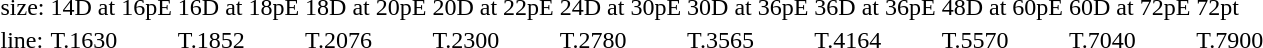<table style="margin-left:40px;">
<tr>
<td>size:</td>
<td>14D at 16pE</td>
<td>16D at 18pE</td>
<td>18D at 20pE</td>
<td>20D at 22pE</td>
<td>24D at 30pE</td>
<td>30D at 36pE</td>
<td>36D at 36pE</td>
<td>48D at 60pE</td>
<td>60D at 72pE</td>
<td>72pt</td>
</tr>
<tr>
<td>line:</td>
<td>T.1630</td>
<td>T.1852</td>
<td>T.2076</td>
<td>T.2300</td>
<td>T.2780</td>
<td>T.3565</td>
<td>T.4164</td>
<td>T.5570</td>
<td>T.7040</td>
<td>T.7900</td>
</tr>
</table>
